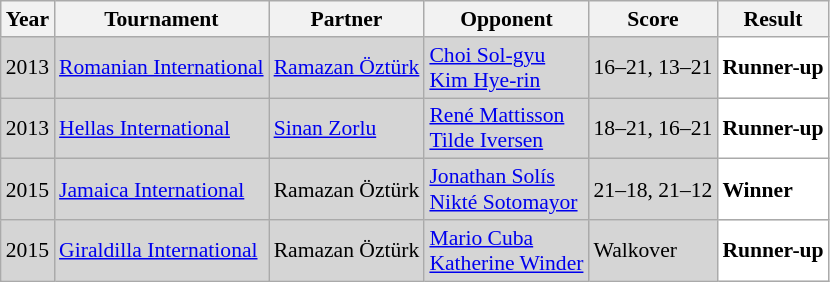<table class="sortable wikitable" style="font-size: 90%;">
<tr>
<th>Year</th>
<th>Tournament</th>
<th>Partner</th>
<th>Opponent</th>
<th>Score</th>
<th>Result</th>
</tr>
<tr style="background:#D5D5D5">
<td align="center">2013</td>
<td align="left"><a href='#'>Romanian International</a></td>
<td align="left"> <a href='#'>Ramazan Öztürk</a></td>
<td align="left"> <a href='#'>Choi Sol-gyu</a><br> <a href='#'>Kim Hye-rin</a></td>
<td align="left">16–21, 13–21</td>
<td style="text-align:left; background:white"> <strong>Runner-up</strong></td>
</tr>
<tr style="background:#D5D5D5">
<td align="center">2013</td>
<td align="left"><a href='#'>Hellas International</a></td>
<td align="left"> <a href='#'>Sinan Zorlu</a></td>
<td align="left"> <a href='#'>René Mattisson</a><br> <a href='#'>Tilde Iversen</a></td>
<td align="left">18–21, 16–21</td>
<td style="text-align:left; background:white"> <strong>Runner-up</strong></td>
</tr>
<tr style="background:#D5D5D5">
<td align="center">2015</td>
<td align="left"><a href='#'>Jamaica International</a></td>
<td align="left"> Ramazan Öztürk</td>
<td align="left"> <a href='#'>Jonathan Solís</a><br> <a href='#'>Nikté Sotomayor</a></td>
<td align="left">21–18, 21–12</td>
<td style="text-align:left; background:white"> <strong>Winner</strong></td>
</tr>
<tr style="background:#D5D5D5">
<td align="center">2015</td>
<td align="left"><a href='#'>Giraldilla International</a></td>
<td align="left"> Ramazan Öztürk</td>
<td align="left"> <a href='#'>Mario Cuba</a><br> <a href='#'>Katherine Winder</a></td>
<td align="left">Walkover</td>
<td style="text-align:left; background:white"> <strong>Runner-up</strong></td>
</tr>
</table>
